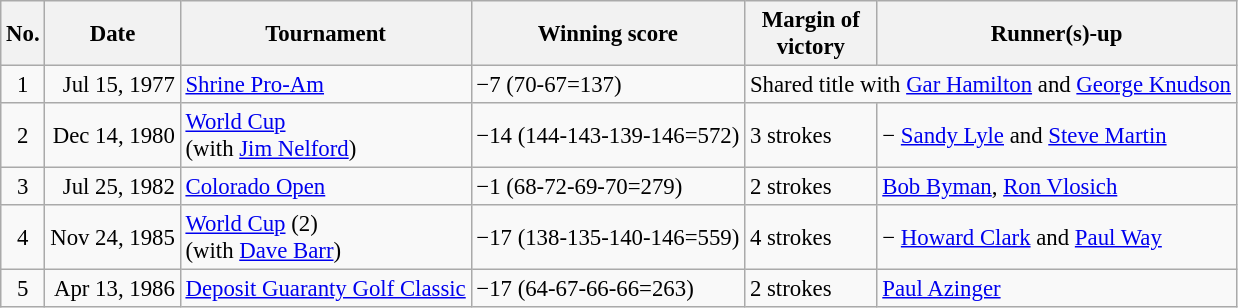<table class="wikitable" style="font-size:95%;">
<tr>
<th>No.</th>
<th>Date</th>
<th>Tournament</th>
<th>Winning score</th>
<th>Margin of<br>victory</th>
<th>Runner(s)-up</th>
</tr>
<tr>
<td align=center>1</td>
<td align=right>Jul 15, 1977</td>
<td><a href='#'>Shrine Pro-Am</a></td>
<td>−7 (70-67=137)</td>
<td colspan=2>Shared title with  <a href='#'>Gar Hamilton</a> and  <a href='#'>George Knudson</a></td>
</tr>
<tr>
<td align=center>2</td>
<td align=right>Dec 14, 1980</td>
<td><a href='#'>World Cup</a><br>(with  <a href='#'>Jim Nelford</a>)</td>
<td>−14 (144-143-139-146=572)</td>
<td>3 strokes</td>
<td> − <a href='#'>Sandy Lyle</a> and <a href='#'>Steve Martin</a></td>
</tr>
<tr>
<td align=center>3</td>
<td align=right>Jul 25, 1982</td>
<td><a href='#'>Colorado Open</a></td>
<td>−1 (68-72-69-70=279)</td>
<td>2 strokes</td>
<td> <a href='#'>Bob Byman</a>,  <a href='#'>Ron Vlosich</a></td>
</tr>
<tr>
<td align=center>4</td>
<td align=right>Nov 24, 1985</td>
<td><a href='#'>World Cup</a> (2)<br>(with  <a href='#'>Dave Barr</a>)</td>
<td>−17 (138-135-140-146=559)</td>
<td>4 strokes</td>
<td> − <a href='#'>Howard Clark</a> and <a href='#'>Paul Way</a></td>
</tr>
<tr>
<td align=center>5</td>
<td align=right>Apr 13, 1986</td>
<td><a href='#'>Deposit Guaranty Golf Classic</a></td>
<td>−17 (64-67-66-66=263)</td>
<td>2 strokes</td>
<td> <a href='#'>Paul Azinger</a></td>
</tr>
</table>
